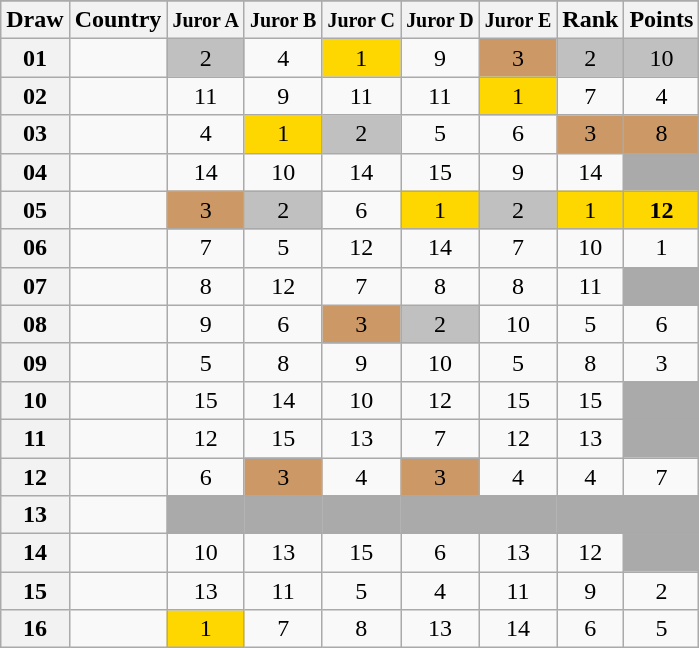<table class="sortable wikitable collapsible plainrowheaders" style="text-align:center;">
<tr>
</tr>
<tr>
<th scope="col">Draw</th>
<th scope="col">Country</th>
<th scope="col"><small>Juror A</small></th>
<th scope="col"><small>Juror B</small></th>
<th scope="col"><small>Juror C</small></th>
<th scope="col"><small>Juror D</small></th>
<th scope="col"><small>Juror E</small></th>
<th scope="col">Rank</th>
<th scope="col">Points</th>
</tr>
<tr>
<th scope="row" style="text-align:center;">01</th>
<td style="text-align:left;"></td>
<td style="background:silver;">2</td>
<td>4</td>
<td style="background:gold;">1</td>
<td>9</td>
<td style="background:#CC9966;">3</td>
<td style="background:silver;">2</td>
<td style="background:silver;">10</td>
</tr>
<tr>
<th scope="row" style="text-align:center;">02</th>
<td style="text-align:left;"></td>
<td>11</td>
<td>9</td>
<td>11</td>
<td>11</td>
<td style="background:gold;">1</td>
<td>7</td>
<td>4</td>
</tr>
<tr>
<th scope="row" style="text-align:center;">03</th>
<td style="text-align:left;"></td>
<td>4</td>
<td style="background:gold;">1</td>
<td style="background:silver;">2</td>
<td>5</td>
<td>6</td>
<td style="background:#CC9966;">3</td>
<td style="background:#CC9966;">8</td>
</tr>
<tr>
<th scope="row" style="text-align:center;">04</th>
<td style="text-align:left;"></td>
<td>14</td>
<td>10</td>
<td>14</td>
<td>15</td>
<td>9</td>
<td>14</td>
<td style="background:#AAAAAA;"></td>
</tr>
<tr>
<th scope="row" style="text-align:center;">05</th>
<td style="text-align:left;"></td>
<td style="background:#CC9966;">3</td>
<td style="background:silver;">2</td>
<td>6</td>
<td style="background:gold;">1</td>
<td style="background:silver;">2</td>
<td style="background:gold;">1</td>
<td style="background:gold;"><strong>12</strong></td>
</tr>
<tr>
<th scope="row" style="text-align:center;">06</th>
<td style="text-align:left;"></td>
<td>7</td>
<td>5</td>
<td>12</td>
<td>14</td>
<td>7</td>
<td>10</td>
<td>1</td>
</tr>
<tr>
<th scope="row" style="text-align:center;">07</th>
<td style="text-align:left;"></td>
<td>8</td>
<td>12</td>
<td>7</td>
<td>8</td>
<td>8</td>
<td>11</td>
<td style="background:#AAAAAA;"></td>
</tr>
<tr>
<th scope="row" style="text-align:center;">08</th>
<td style="text-align:left;"></td>
<td>9</td>
<td>6</td>
<td style="background:#CC9966;">3</td>
<td style="background:silver;">2</td>
<td>10</td>
<td>5</td>
<td>6</td>
</tr>
<tr>
<th scope="row" style="text-align:center;">09</th>
<td style="text-align:left;"></td>
<td>5</td>
<td>8</td>
<td>9</td>
<td>10</td>
<td>5</td>
<td>8</td>
<td>3</td>
</tr>
<tr>
<th scope="row" style="text-align:center;">10</th>
<td style="text-align:left;"></td>
<td>15</td>
<td>14</td>
<td>10</td>
<td>12</td>
<td>15</td>
<td>15</td>
<td style="background:#AAAAAA;"></td>
</tr>
<tr>
<th scope="row" style="text-align:center;">11</th>
<td style="text-align:left;"></td>
<td>12</td>
<td>15</td>
<td>13</td>
<td>7</td>
<td>12</td>
<td>13</td>
<td style="background:#AAAAAA;"></td>
</tr>
<tr>
<th scope="row" style="text-align:center;">12</th>
<td style="text-align:left;"></td>
<td>6</td>
<td style="background:#CC9966;">3</td>
<td>4</td>
<td style="background:#CC9966;">3</td>
<td>4</td>
<td>4</td>
<td>7</td>
</tr>
<tr class="sortbottom">
<th scope="row" style="text-align:center;">13</th>
<td style="text-align:left;"></td>
<td style="background:#AAAAAA;"></td>
<td style="background:#AAAAAA;"></td>
<td style="background:#AAAAAA;"></td>
<td style="background:#AAAAAA;"></td>
<td style="background:#AAAAAA;"></td>
<td style="background:#AAAAAA;"></td>
<td style="background:#AAAAAA;"></td>
</tr>
<tr>
<th scope="row" style="text-align:center;">14</th>
<td style="text-align:left;"></td>
<td>10</td>
<td>13</td>
<td>15</td>
<td>6</td>
<td>13</td>
<td>12</td>
<td style="background:#AAAAAA;"></td>
</tr>
<tr>
<th scope="row" style="text-align:center;">15</th>
<td style="text-align:left;"></td>
<td>13</td>
<td>11</td>
<td>5</td>
<td>4</td>
<td>11</td>
<td>9</td>
<td>2</td>
</tr>
<tr>
<th scope="row" style="text-align:center;">16</th>
<td style="text-align:left;"></td>
<td style="background:gold;">1</td>
<td>7</td>
<td>8</td>
<td>13</td>
<td>14</td>
<td>6</td>
<td>5</td>
</tr>
</table>
